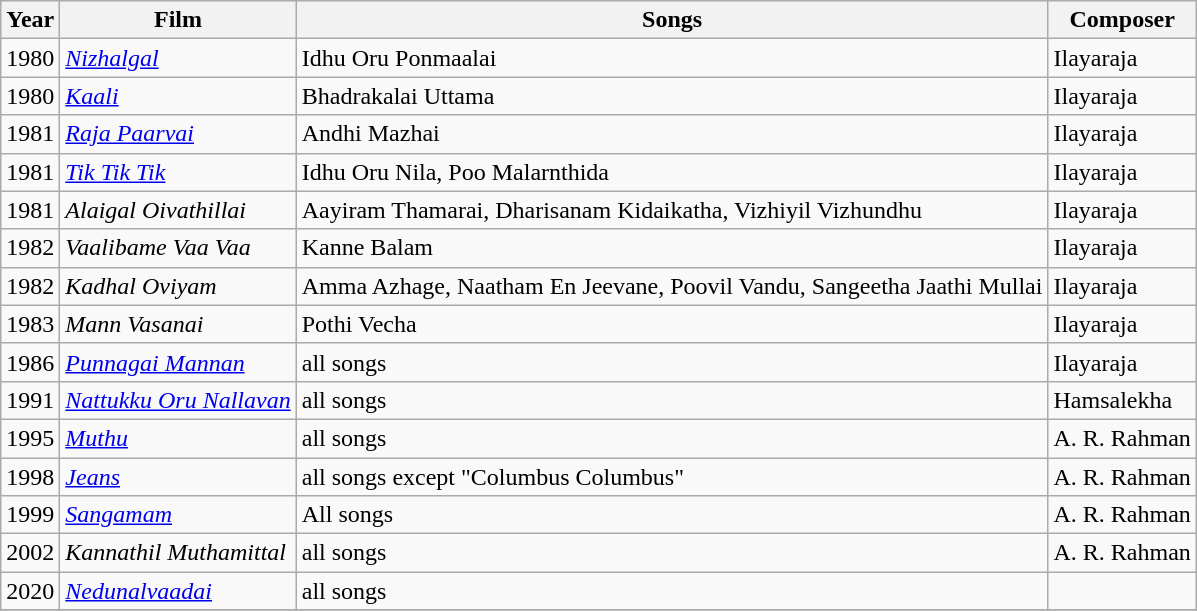<table class="wikitable">
<tr>
<th>Year</th>
<th>Film</th>
<th>Songs</th>
<th>Composer</th>
</tr>
<tr>
<td>1980</td>
<td><em><a href='#'>Nizhalgal</a></em></td>
<td>Idhu Oru Ponmaalai</td>
<td>Ilayaraja</td>
</tr>
<tr>
<td>1980</td>
<td><em><a href='#'>Kaali</a></em></td>
<td>Bhadrakalai Uttama</td>
<td>Ilayaraja</td>
</tr>
<tr>
<td>1981</td>
<td><em><a href='#'>Raja Paarvai</a></em></td>
<td>Andhi Mazhai</td>
<td>Ilayaraja</td>
</tr>
<tr>
<td>1981</td>
<td><em><a href='#'>Tik Tik Tik</a></em></td>
<td>Idhu Oru Nila, Poo Malarnthida</td>
<td>Ilayaraja</td>
</tr>
<tr>
<td>1981</td>
<td><em>Alaigal Oivathillai</em></td>
<td>Aayiram Thamarai, Dharisanam Kidaikatha, Vizhiyil Vizhundhu</td>
<td>Ilayaraja</td>
</tr>
<tr>
<td>1982</td>
<td><em>Vaalibame Vaa Vaa</em></td>
<td>Kanne Balam</td>
<td>Ilayaraja</td>
</tr>
<tr>
<td>1982</td>
<td><em>Kadhal Oviyam</em></td>
<td>Amma Azhage, Naatham En Jeevane, Poovil Vandu, Sangeetha Jaathi Mullai</td>
<td>Ilayaraja</td>
</tr>
<tr>
<td>1983</td>
<td><em>Mann Vasanai</em></td>
<td>Pothi Vecha</td>
<td>Ilayaraja</td>
</tr>
<tr>
<td>1986</td>
<td><em><a href='#'>Punnagai Mannan</a></em></td>
<td>all songs</td>
<td>Ilayaraja</td>
</tr>
<tr>
<td>1991</td>
<td><em><a href='#'>Nattukku Oru Nallavan</a></em></td>
<td>all songs</td>
<td>Hamsalekha</td>
</tr>
<tr>
<td>1995</td>
<td><em><a href='#'>Muthu</a></em></td>
<td>all songs</td>
<td>A. R. Rahman</td>
</tr>
<tr>
<td>1998</td>
<td><em><a href='#'>Jeans</a></em></td>
<td>all songs except "Columbus Columbus"</td>
<td>A. R. Rahman</td>
</tr>
<tr>
<td>1999</td>
<td><em><a href='#'>Sangamam</a></em></td>
<td>All songs</td>
<td>A. R. Rahman</td>
</tr>
<tr>
<td>2002</td>
<td><em>Kannathil Muthamittal</em></td>
<td>all songs</td>
<td>A. R. Rahman</td>
</tr>
<tr>
<td>2020</td>
<td><em><a href='#'>Nedunalvaadai</a></em></td>
<td>all songs</td>
<td></td>
</tr>
<tr>
</tr>
</table>
